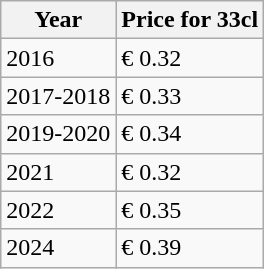<table class="wikitable">
<tr>
<th>Year</th>
<th>Price for 33cl</th>
</tr>
<tr>
<td>2016</td>
<td>€ 0.32</td>
</tr>
<tr>
<td>2017-2018</td>
<td>€ 0.33</td>
</tr>
<tr>
<td>2019-2020</td>
<td>€ 0.34</td>
</tr>
<tr>
<td>2021</td>
<td>€ 0.32</td>
</tr>
<tr>
<td>2022</td>
<td>€ 0.35</td>
</tr>
<tr>
<td>2024</td>
<td>€ 0.39</td>
</tr>
</table>
